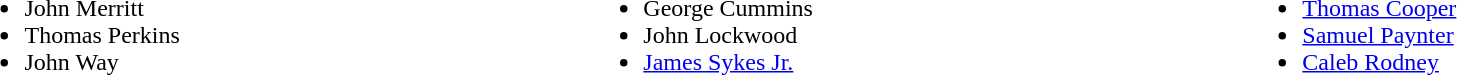<table width=100%>
<tr valign=top>
<td><br><ul><li>John Merritt</li><li>Thomas Perkins</li><li>John Way</li></ul></td>
<td><br><ul><li>George Cummins</li><li>John Lockwood</li><li><a href='#'>James Sykes Jr.</a></li></ul></td>
<td><br><ul><li><a href='#'>Thomas Cooper</a></li><li><a href='#'>Samuel Paynter</a></li><li><a href='#'>Caleb Rodney</a></li></ul></td>
</tr>
</table>
